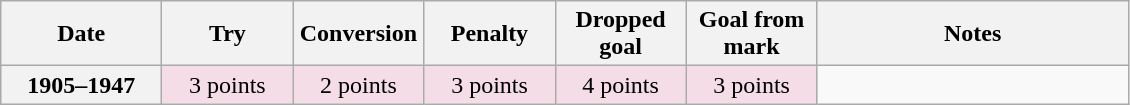<table class="wikitable">
<tr>
<th scope="col" style="width:100px;">Date</th>
<th scope="col" style="width:80px;">Try</th>
<th scope="col" style="width:80px;">Conversion</th>
<th scope="col" style="width:80px;">Penalty</th>
<th scope="col" style="width:80px;">Dropped goal</th>
<th scope="col" style="width:80px;">Goal from mark</th>
<th scope="col" style="width:200px;">Notes<br></th>
</tr>
<tr style="text-align:center;background:#F4DDE7;">
<th>1905–1947</th>
<td>3 points</td>
<td>2 points</td>
<td>3 points</td>
<td>4 points</td>
<td>3 points<br></td>
</tr>
</table>
